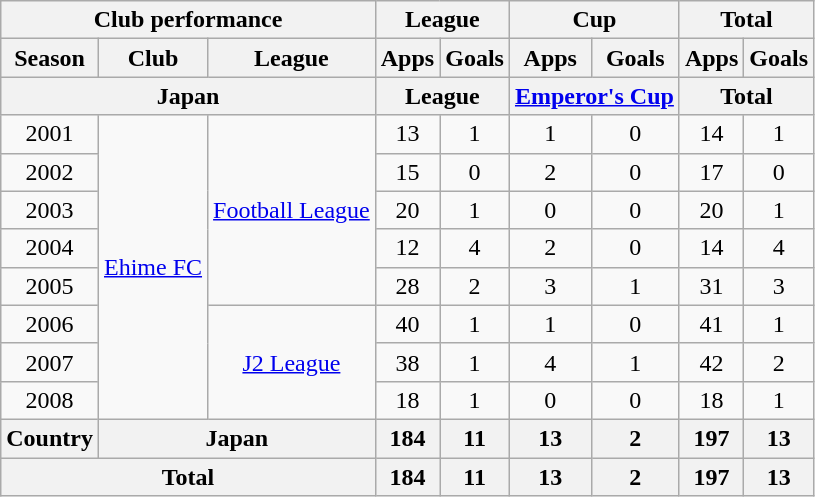<table class="wikitable" style="text-align:center;">
<tr>
<th colspan=3>Club performance</th>
<th colspan=2>League</th>
<th colspan=2>Cup</th>
<th colspan=2>Total</th>
</tr>
<tr>
<th>Season</th>
<th>Club</th>
<th>League</th>
<th>Apps</th>
<th>Goals</th>
<th>Apps</th>
<th>Goals</th>
<th>Apps</th>
<th>Goals</th>
</tr>
<tr>
<th colspan=3>Japan</th>
<th colspan=2>League</th>
<th colspan=2><a href='#'>Emperor's Cup</a></th>
<th colspan=2>Total</th>
</tr>
<tr>
<td>2001</td>
<td rowspan="8"><a href='#'>Ehime FC</a></td>
<td rowspan="5"><a href='#'>Football League</a></td>
<td>13</td>
<td>1</td>
<td>1</td>
<td>0</td>
<td>14</td>
<td>1</td>
</tr>
<tr>
<td>2002</td>
<td>15</td>
<td>0</td>
<td>2</td>
<td>0</td>
<td>17</td>
<td>0</td>
</tr>
<tr>
<td>2003</td>
<td>20</td>
<td>1</td>
<td>0</td>
<td>0</td>
<td>20</td>
<td>1</td>
</tr>
<tr>
<td>2004</td>
<td>12</td>
<td>4</td>
<td>2</td>
<td>0</td>
<td>14</td>
<td>4</td>
</tr>
<tr>
<td>2005</td>
<td>28</td>
<td>2</td>
<td>3</td>
<td>1</td>
<td>31</td>
<td>3</td>
</tr>
<tr>
<td>2006</td>
<td rowspan="3"><a href='#'>J2 League</a></td>
<td>40</td>
<td>1</td>
<td>1</td>
<td>0</td>
<td>41</td>
<td>1</td>
</tr>
<tr>
<td>2007</td>
<td>38</td>
<td>1</td>
<td>4</td>
<td>1</td>
<td>42</td>
<td>2</td>
</tr>
<tr>
<td>2008</td>
<td>18</td>
<td>1</td>
<td>0</td>
<td>0</td>
<td>18</td>
<td>1</td>
</tr>
<tr>
<th rowspan=1>Country</th>
<th colspan=2>Japan</th>
<th>184</th>
<th>11</th>
<th>13</th>
<th>2</th>
<th>197</th>
<th>13</th>
</tr>
<tr>
<th colspan=3>Total</th>
<th>184</th>
<th>11</th>
<th>13</th>
<th>2</th>
<th>197</th>
<th>13</th>
</tr>
</table>
